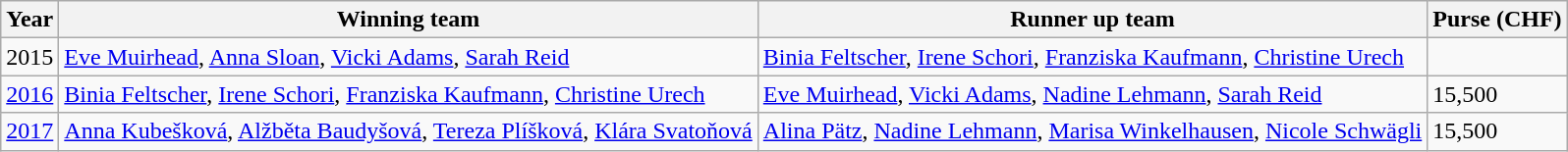<table class="wikitable">
<tr>
<th>Year</th>
<th>Winning team</th>
<th>Runner up team</th>
<th>Purse (CHF)</th>
</tr>
<tr>
<td>2015</td>
<td> <a href='#'>Eve Muirhead</a>, <a href='#'>Anna Sloan</a>, <a href='#'>Vicki Adams</a>, <a href='#'>Sarah Reid</a></td>
<td> <a href='#'>Binia Feltscher</a>, <a href='#'>Irene Schori</a>, <a href='#'>Franziska Kaufmann</a>, <a href='#'>Christine Urech</a></td>
<td></td>
</tr>
<tr>
<td><a href='#'>2016</a></td>
<td> <a href='#'>Binia Feltscher</a>, <a href='#'>Irene Schori</a>, <a href='#'>Franziska Kaufmann</a>, <a href='#'>Christine Urech</a></td>
<td> <a href='#'>Eve Muirhead</a>, <a href='#'>Vicki Adams</a>, <a href='#'>Nadine Lehmann</a>, <a href='#'>Sarah Reid</a></td>
<td>15,500</td>
</tr>
<tr>
<td><a href='#'>2017</a></td>
<td> <a href='#'>Anna Kubešková</a>, <a href='#'>Alžběta Baudyšová</a>, <a href='#'>Tereza Plíšková</a>, <a href='#'>Klára Svatoňová</a></td>
<td> <a href='#'>Alina Pätz</a>, <a href='#'>Nadine Lehmann</a>, <a href='#'>Marisa Winkelhausen</a>, <a href='#'>Nicole Schwägli</a></td>
<td>15,500</td>
</tr>
</table>
